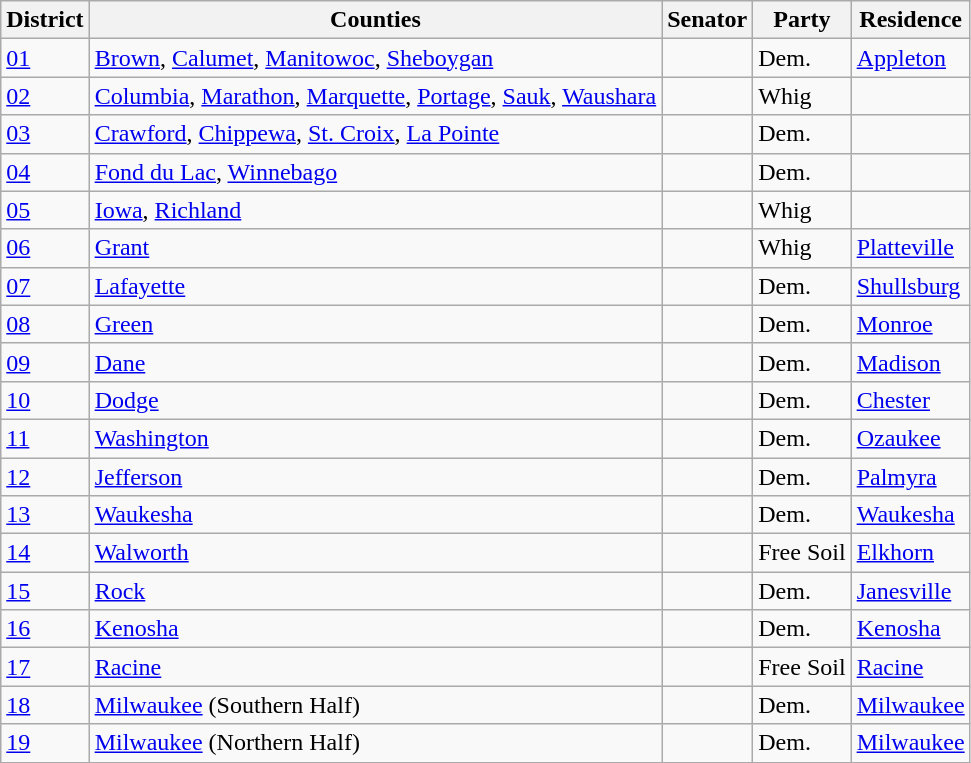<table class="wikitable sortable">
<tr>
<th>District</th>
<th>Counties</th>
<th>Senator</th>
<th>Party</th>
<th>Residence</th>
</tr>
<tr>
<td><a href='#'>01</a></td>
<td><a href='#'>Brown</a>, <a href='#'>Calumet</a>, <a href='#'>Manitowoc</a>, <a href='#'>Sheboygan</a></td>
<td></td>
<td>Dem.</td>
<td><a href='#'>Appleton</a></td>
</tr>
<tr>
<td><a href='#'>02</a></td>
<td><a href='#'>Columbia</a>, <a href='#'>Marathon</a>, <a href='#'>Marquette</a>, <a href='#'>Portage</a>, <a href='#'>Sauk</a>, <a href='#'>Waushara</a></td>
<td></td>
<td>Whig</td>
<td></td>
</tr>
<tr>
<td><a href='#'>03</a></td>
<td><a href='#'>Crawford</a>, <a href='#'>Chippewa</a>, <a href='#'>St. Croix</a>, <a href='#'>La Pointe</a></td>
<td></td>
<td>Dem.</td>
<td></td>
</tr>
<tr>
<td><a href='#'>04</a></td>
<td><a href='#'>Fond du Lac</a>, <a href='#'>Winnebago</a></td>
<td></td>
<td>Dem.</td>
<td></td>
</tr>
<tr>
<td><a href='#'>05</a></td>
<td><a href='#'>Iowa</a>, <a href='#'>Richland</a></td>
<td></td>
<td>Whig</td>
<td></td>
</tr>
<tr>
<td><a href='#'>06</a></td>
<td><a href='#'>Grant</a></td>
<td></td>
<td>Whig</td>
<td><a href='#'>Platteville</a></td>
</tr>
<tr>
<td><a href='#'>07</a></td>
<td><a href='#'>Lafayette</a></td>
<td></td>
<td>Dem.</td>
<td><a href='#'>Shullsburg</a></td>
</tr>
<tr>
<td><a href='#'>08</a></td>
<td><a href='#'>Green</a></td>
<td></td>
<td>Dem.</td>
<td><a href='#'>Monroe</a></td>
</tr>
<tr>
<td><a href='#'>09</a></td>
<td><a href='#'>Dane</a></td>
<td></td>
<td>Dem.</td>
<td><a href='#'>Madison</a></td>
</tr>
<tr>
<td><a href='#'>10</a></td>
<td><a href='#'>Dodge</a></td>
<td></td>
<td>Dem.</td>
<td><a href='#'>Chester</a></td>
</tr>
<tr>
<td><a href='#'>11</a></td>
<td><a href='#'>Washington</a></td>
<td></td>
<td>Dem.</td>
<td><a href='#'>Ozaukee</a></td>
</tr>
<tr>
<td><a href='#'>12</a></td>
<td><a href='#'>Jefferson</a></td>
<td></td>
<td>Dem.</td>
<td><a href='#'>Palmyra</a></td>
</tr>
<tr>
<td><a href='#'>13</a></td>
<td><a href='#'>Waukesha</a></td>
<td></td>
<td>Dem.</td>
<td><a href='#'>Waukesha</a></td>
</tr>
<tr>
<td><a href='#'>14</a></td>
<td><a href='#'>Walworth</a></td>
<td></td>
<td>Free Soil</td>
<td><a href='#'>Elkhorn</a></td>
</tr>
<tr>
<td><a href='#'>15</a></td>
<td><a href='#'>Rock</a></td>
<td></td>
<td>Dem.</td>
<td><a href='#'>Janesville</a></td>
</tr>
<tr>
<td><a href='#'>16</a></td>
<td><a href='#'>Kenosha</a></td>
<td></td>
<td>Dem.</td>
<td><a href='#'>Kenosha</a></td>
</tr>
<tr>
<td><a href='#'>17</a></td>
<td><a href='#'>Racine</a></td>
<td></td>
<td>Free Soil</td>
<td><a href='#'>Racine</a></td>
</tr>
<tr>
<td><a href='#'>18</a></td>
<td><a href='#'>Milwaukee</a> (Southern Half)</td>
<td></td>
<td>Dem.</td>
<td><a href='#'>Milwaukee</a></td>
</tr>
<tr>
<td><a href='#'>19</a></td>
<td><a href='#'>Milwaukee</a> (Northern Half)</td>
<td></td>
<td>Dem.</td>
<td><a href='#'>Milwaukee</a></td>
</tr>
</table>
